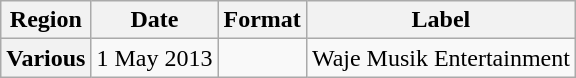<table class="wikitable plainrowheaders">
<tr>
<th scope="col">Region</th>
<th scope="col">Date</th>
<th scope="col">Format</th>
<th scope="col">Label</th>
</tr>
<tr>
<th scope="row">Various</th>
<td>1 May 2013</td>
<td></td>
<td>Waje Musik Entertainment</td>
</tr>
</table>
